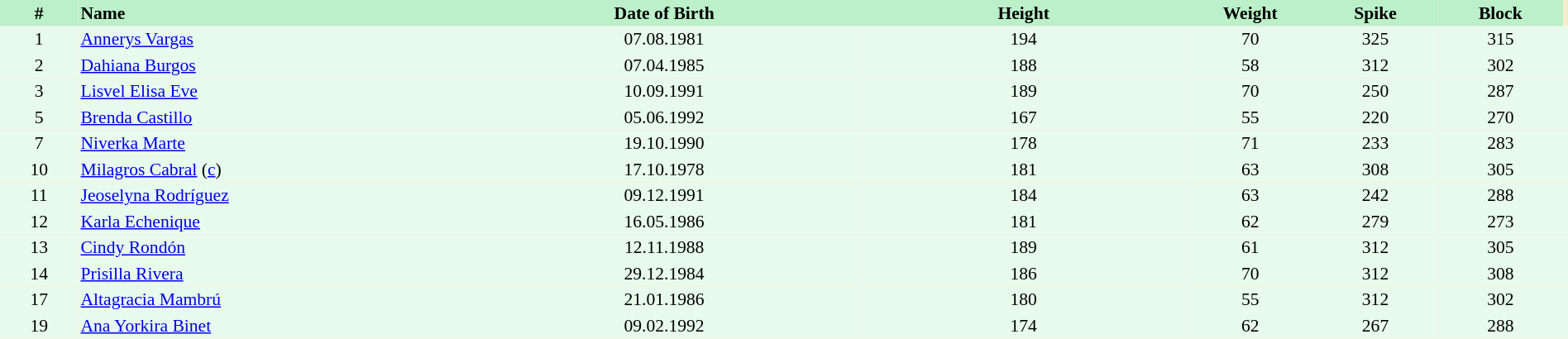<table border=0 cellpadding=2 cellspacing=0  |- bgcolor=#FFECCE style="text-align:center; font-size:90%;" width=100%>
<tr bgcolor=#BBF0C9>
<th width=5%>#</th>
<th width=25% align=left>Name</th>
<th width=25%>Date of Birth</th>
<th width=21%>Height</th>
<th width=8%>Weight</th>
<th width=8%>Spike</th>
<th width=8%>Block</th>
</tr>
<tr bgcolor=#E7FAEC>
<td>1</td>
<td align=left><a href='#'>Annerys Vargas</a></td>
<td>07.08.1981</td>
<td>194</td>
<td>70</td>
<td>325</td>
<td>315</td>
<td></td>
</tr>
<tr bgcolor=#E7FAEC>
<td>2</td>
<td align=left><a href='#'>Dahiana Burgos</a></td>
<td>07.04.1985</td>
<td>188</td>
<td>58</td>
<td>312</td>
<td>302</td>
<td></td>
</tr>
<tr bgcolor=#E7FAEC>
<td>3</td>
<td align=left><a href='#'>Lisvel Elisa Eve</a></td>
<td>10.09.1991</td>
<td>189</td>
<td>70</td>
<td>250</td>
<td>287</td>
<td></td>
</tr>
<tr bgcolor=#E7FAEC>
<td>5</td>
<td align=left><a href='#'>Brenda Castillo</a></td>
<td>05.06.1992</td>
<td>167</td>
<td>55</td>
<td>220</td>
<td>270</td>
<td></td>
</tr>
<tr bgcolor=#E7FAEC>
<td>7</td>
<td align=left><a href='#'>Niverka Marte</a></td>
<td>19.10.1990</td>
<td>178</td>
<td>71</td>
<td>233</td>
<td>283</td>
<td></td>
</tr>
<tr bgcolor=#E7FAEC>
<td>10</td>
<td align=left><a href='#'>Milagros Cabral</a> (<a href='#'>c</a>)</td>
<td>17.10.1978</td>
<td>181</td>
<td>63</td>
<td>308</td>
<td>305</td>
<td></td>
</tr>
<tr bgcolor=#E7FAEC>
<td>11</td>
<td align=left><a href='#'>Jeoselyna Rodríguez</a></td>
<td>09.12.1991</td>
<td>184</td>
<td>63</td>
<td>242</td>
<td>288</td>
<td></td>
</tr>
<tr bgcolor=#E7FAEC>
<td>12</td>
<td align=left><a href='#'>Karla Echenique</a></td>
<td>16.05.1986</td>
<td>181</td>
<td>62</td>
<td>279</td>
<td>273</td>
<td></td>
</tr>
<tr bgcolor=#E7FAEC>
<td>13</td>
<td align=left><a href='#'>Cindy Rondón</a></td>
<td>12.11.1988</td>
<td>189</td>
<td>61</td>
<td>312</td>
<td>305</td>
<td></td>
</tr>
<tr bgcolor=#E7FAEC>
<td>14</td>
<td align=left><a href='#'>Prisilla Rivera</a></td>
<td>29.12.1984</td>
<td>186</td>
<td>70</td>
<td>312</td>
<td>308</td>
<td></td>
</tr>
<tr bgcolor=#E7FAEC>
<td>17</td>
<td align=left><a href='#'>Altagracia Mambrú</a></td>
<td>21.01.1986</td>
<td>180</td>
<td>55</td>
<td>312</td>
<td>302</td>
<td></td>
</tr>
<tr bgcolor=#E7FAEC>
<td>19</td>
<td align=left><a href='#'>Ana Yorkira Binet</a></td>
<td>09.02.1992</td>
<td>174</td>
<td>62</td>
<td>267</td>
<td>288</td>
<td></td>
</tr>
</table>
